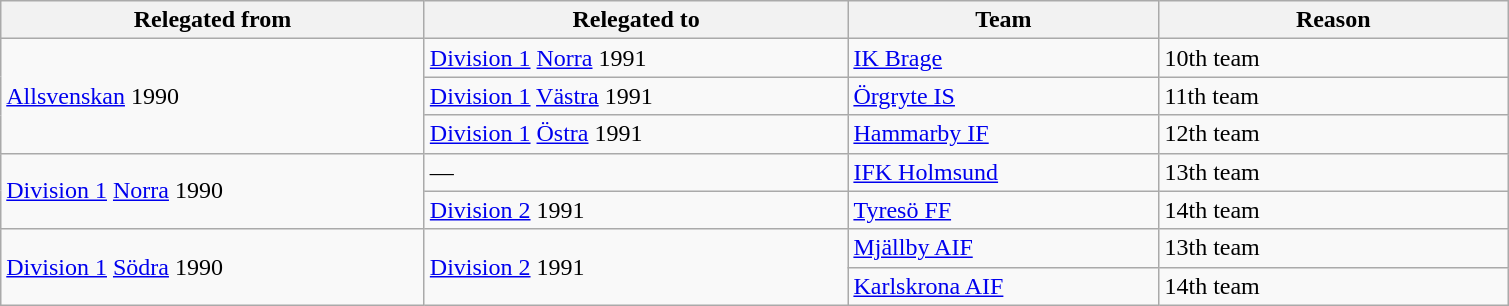<table class="wikitable" style="text-align: left">
<tr>
<th style="width: 275px;">Relegated from</th>
<th style="width: 275px;">Relegated to</th>
<th style="width: 200px;">Team</th>
<th style="width: 225px;">Reason</th>
</tr>
<tr>
<td rowspan=3><a href='#'>Allsvenskan</a> 1990</td>
<td><a href='#'>Division 1</a> <a href='#'>Norra</a> 1991</td>
<td><a href='#'>IK Brage</a></td>
<td>10th team</td>
</tr>
<tr>
<td><a href='#'>Division 1</a> <a href='#'>Västra</a> 1991</td>
<td><a href='#'>Örgryte IS</a></td>
<td>11th team</td>
</tr>
<tr>
<td><a href='#'>Division 1</a> <a href='#'>Östra</a> 1991</td>
<td><a href='#'>Hammarby IF</a></td>
<td>12th team</td>
</tr>
<tr>
<td rowspan=2><a href='#'>Division 1</a> <a href='#'>Norra</a> 1990</td>
<td>—</td>
<td><a href='#'>IFK Holmsund</a></td>
<td>13th team</td>
</tr>
<tr>
<td><a href='#'>Division 2</a> 1991</td>
<td><a href='#'>Tyresö FF</a></td>
<td>14th team</td>
</tr>
<tr>
<td rowspan=2><a href='#'>Division 1</a> <a href='#'>Södra</a> 1990</td>
<td rowspan=2><a href='#'>Division 2</a> 1991</td>
<td><a href='#'>Mjällby AIF</a></td>
<td>13th team</td>
</tr>
<tr>
<td><a href='#'>Karlskrona AIF</a></td>
<td>14th team</td>
</tr>
</table>
